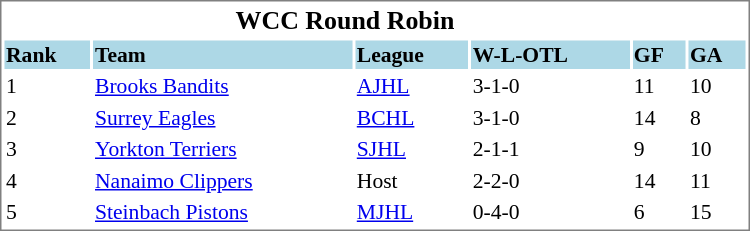<table cellpadding="0">
<tr align="left" style="vertical-align: top">
<td></td>
<td><br><table cellpadding="1" width="500px" style="font-size: 90%; border: 1px solid gray;">
<tr align="center" style="font-size: larger;">
<td colspan=5><strong>WCC Round Robin</strong></td>
</tr>
<tr style="background:lightblue;">
<td><strong>Rank</strong></td>
<td><strong>Team</strong></td>
<td><strong>League</strong></td>
<td><strong>W-L-OTL</strong></td>
<td><strong>GF</strong></td>
<td><strong>GA</strong></td>
</tr>
<tr>
<td>1</td>
<td><a href='#'>Brooks Bandits</a></td>
<td><a href='#'>AJHL</a></td>
<td>3-1-0</td>
<td>11</td>
<td>10</td>
</tr>
<tr>
<td>2</td>
<td><a href='#'>Surrey Eagles</a></td>
<td><a href='#'>BCHL</a></td>
<td>3-1-0</td>
<td>14</td>
<td>8</td>
</tr>
<tr>
<td>3</td>
<td><a href='#'>Yorkton Terriers</a></td>
<td><a href='#'>SJHL</a></td>
<td>2-1-1</td>
<td>9</td>
<td>10</td>
</tr>
<tr>
<td>4</td>
<td><a href='#'>Nanaimo Clippers</a></td>
<td>Host</td>
<td>2-2-0</td>
<td>14</td>
<td>11</td>
</tr>
<tr>
<td>5</td>
<td><a href='#'>Steinbach Pistons</a></td>
<td><a href='#'>MJHL</a></td>
<td>0-4-0</td>
<td>6</td>
<td>15</td>
</tr>
</table>
</td>
</tr>
</table>
